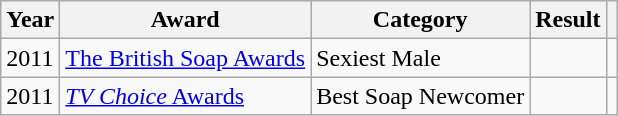<table class="wikitable sortable">
<tr>
<th>Year</th>
<th>Award</th>
<th>Category</th>
<th>Result</th>
<th scope=col class=unsortable></th>
</tr>
<tr>
<td>2011</td>
<td><a href='#'>The British Soap Awards</a></td>
<td>Sexiest Male</td>
<td></td>
<td align="center"></td>
</tr>
<tr>
<td>2011</td>
<td><a href='#'><em>TV Choice</em> Awards</a></td>
<td>Best Soap Newcomer</td>
<td></td>
<td align="center"></td>
</tr>
</table>
